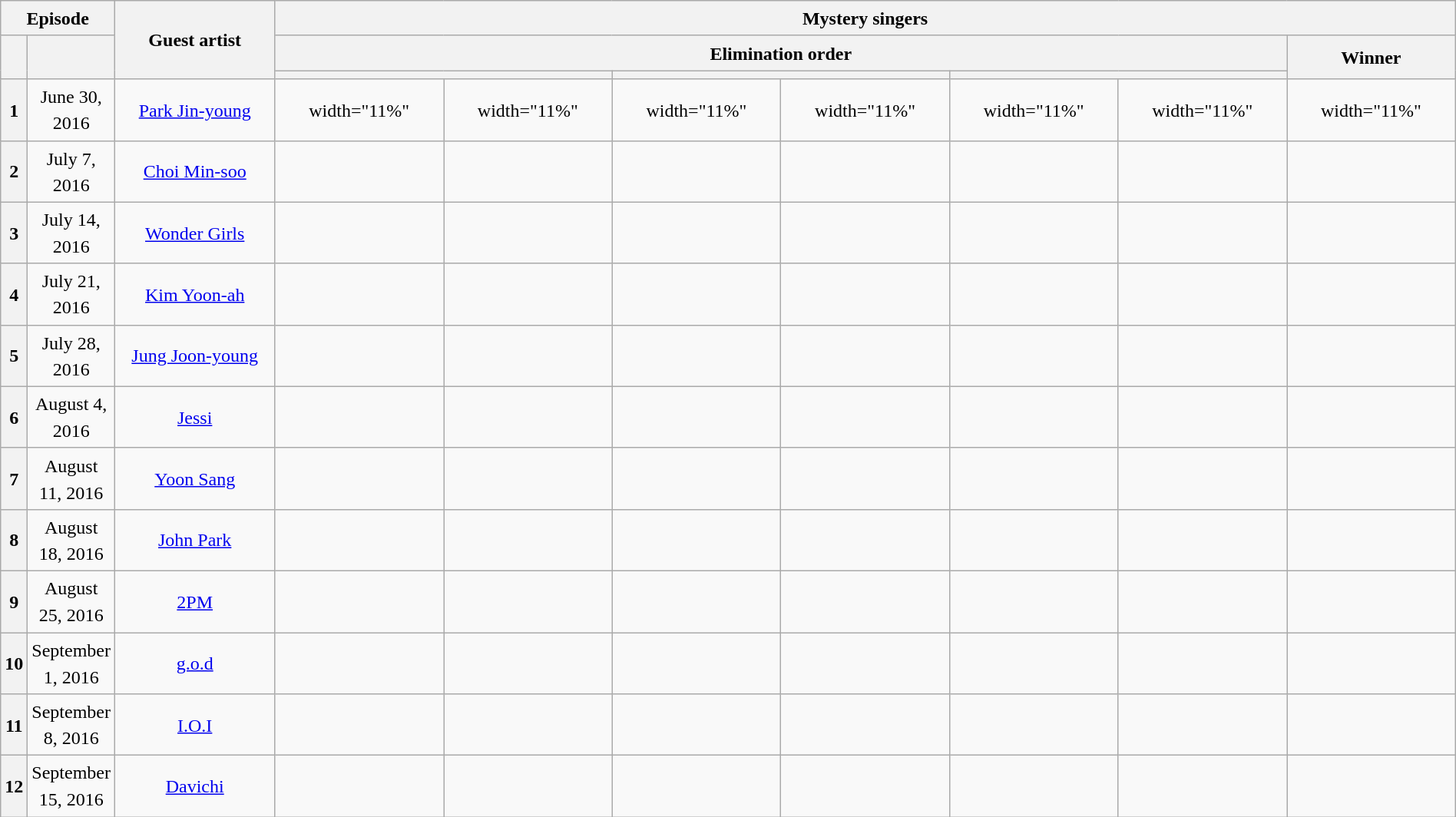<table class="wikitable plainrowheaders mw-collapsible" style="text-align:center; line-height:23px; width:100%;">
<tr>
<th colspan="2" width="1%">Episode</th>
<th rowspan="3" width="11%">Guest artist</th>
<th colspan="7">Mystery singers<br></th>
</tr>
<tr>
<th rowspan="2"></th>
<th rowspan="2"></th>
<th colspan="6">Elimination order</th>
<th rowspan="2">Winner</th>
</tr>
<tr>
<th colspan="2"></th>
<th colspan="2"></th>
<th colspan="2"></th>
</tr>
<tr>
<th>1</th>
<td>June 30, 2016</td>
<td><a href='#'>Park Jin-young</a><br></td>
<td>width="11%" </td>
<td>width="11%" </td>
<td>width="11%" </td>
<td>width="11%" </td>
<td>width="11%" </td>
<td>width="11%" </td>
<td>width="11%" </td>
</tr>
<tr>
<th>2</th>
<td>July 7, 2016</td>
<td><a href='#'>Choi Min-soo</a><br></td>
<td></td>
<td></td>
<td></td>
<td></td>
<td></td>
<td></td>
<td></td>
</tr>
<tr>
<th>3</th>
<td>July 14, 2016</td>
<td><a href='#'>Wonder Girls</a><br></td>
<td></td>
<td></td>
<td></td>
<td></td>
<td></td>
<td></td>
<td></td>
</tr>
<tr>
<th>4</th>
<td>July 21, 2016</td>
<td><a href='#'>Kim Yoon-ah</a><br></td>
<td></td>
<td></td>
<td></td>
<td></td>
<td></td>
<td></td>
<td></td>
</tr>
<tr>
<th>5</th>
<td>July 28, 2016</td>
<td><a href='#'>Jung Joon-young</a><br></td>
<td></td>
<td></td>
<td></td>
<td></td>
<td></td>
<td></td>
<td></td>
</tr>
<tr>
<th>6</th>
<td>August 4, 2016</td>
<td><a href='#'>Jessi</a></td>
<td></td>
<td></td>
<td></td>
<td></td>
<td></td>
<td></td>
<td></td>
</tr>
<tr>
<th>7</th>
<td>August 11, 2016</td>
<td><a href='#'>Yoon Sang</a><br></td>
<td></td>
<td></td>
<td></td>
<td></td>
<td></td>
<td></td>
<td></td>
</tr>
<tr>
<th>8</th>
<td>August 18, 2016</td>
<td><a href='#'>John Park</a><br></td>
<td></td>
<td></td>
<td></td>
<td></td>
<td></td>
<td></td>
<td></td>
</tr>
<tr>
<th>9</th>
<td>August 25, 2016</td>
<td><a href='#'>2PM</a><br></td>
<td></td>
<td></td>
<td></td>
<td></td>
<td></td>
<td></td>
<td></td>
</tr>
<tr>
<th>10</th>
<td>September 1, 2016</td>
<td><a href='#'>g.o.d</a></td>
<td></td>
<td></td>
<td></td>
<td></td>
<td></td>
<td></td>
<td></td>
</tr>
<tr>
<th>11</th>
<td>September 8, 2016</td>
<td><a href='#'>I.O.I</a><br></td>
<td></td>
<td></td>
<td></td>
<td></td>
<td></td>
<td></td>
<td></td>
</tr>
<tr>
<th>12</th>
<td>September 15, 2016</td>
<td><a href='#'>Davichi</a><br></td>
<td></td>
<td></td>
<td></td>
<td></td>
<td></td>
<td></td>
<td></td>
</tr>
</table>
